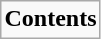<table cellpadding="0" style="border: 1px solid darkgray; background: #f9f9f9; text-align: center;">
<tr>
<td><strong>Contents</strong></td>
</tr>
<tr border="0">
<td></td>
</tr>
</table>
